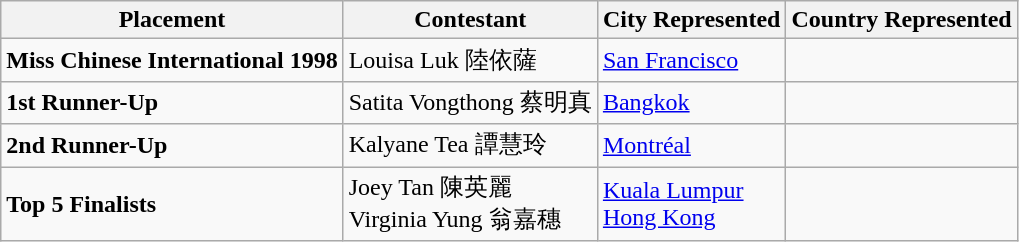<table class="wikitable" border="1">
<tr>
<th>Placement</th>
<th>Contestant</th>
<th>City Represented</th>
<th>Country Represented</th>
</tr>
<tr>
<td><strong>Miss Chinese International 1998</strong></td>
<td>Louisa Luk 陸依薩</td>
<td><a href='#'>San Francisco</a></td>
<td></td>
</tr>
<tr>
<td><strong>1st Runner-Up</strong></td>
<td>Satita Vongthong 蔡明真</td>
<td><a href='#'>Bangkok</a></td>
<td></td>
</tr>
<tr>
<td><strong>2nd Runner-Up</strong></td>
<td>Kalyane Tea 譚慧玲</td>
<td><a href='#'>Montréal</a></td>
<td></td>
</tr>
<tr>
<td><strong>Top 5 Finalists</strong></td>
<td>Joey Tan 陳英麗<br>Virginia Yung 翁嘉穗</td>
<td><a href='#'>Kuala Lumpur</a><br><a href='#'>Hong Kong</a></td>
<td><br></td>
</tr>
</table>
